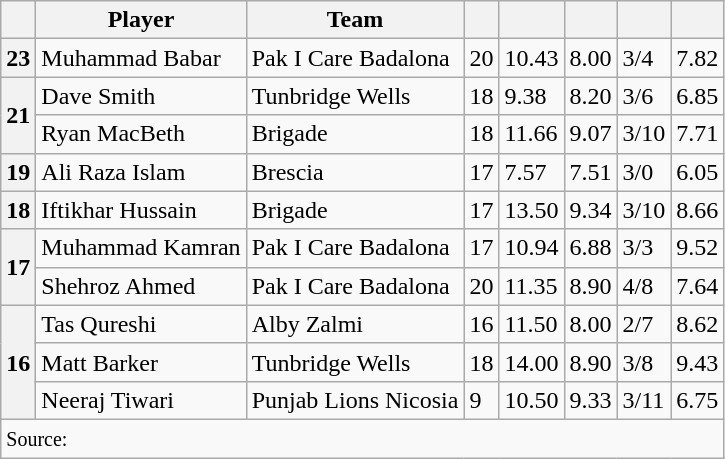<table class="wikitable sortable">
<tr>
<th></th>
<th class="unsortable">Player</th>
<th>Team</th>
<th></th>
<th></th>
<th></th>
<th></th>
<th></th>
</tr>
<tr>
<th>23</th>
<td>Muhammad Babar</td>
<td> Pak I Care Badalona</td>
<td>20</td>
<td>10.43</td>
<td>8.00</td>
<td>3/4</td>
<td>7.82</td>
</tr>
<tr>
<th rowspan="2">21</th>
<td>Dave Smith</td>
<td> Tunbridge Wells</td>
<td>18</td>
<td>9.38</td>
<td>8.20</td>
<td>3/6</td>
<td>6.85</td>
</tr>
<tr>
<td>Ryan MacBeth</td>
<td> Brigade</td>
<td>18</td>
<td>11.66</td>
<td>9.07</td>
<td>3/10</td>
<td>7.71</td>
</tr>
<tr>
<th>19</th>
<td>Ali Raza Islam</td>
<td> Brescia</td>
<td>17</td>
<td>7.57</td>
<td>7.51</td>
<td>3/0</td>
<td>6.05</td>
</tr>
<tr>
<th>18</th>
<td>Iftikhar Hussain</td>
<td> Brigade</td>
<td>17</td>
<td>13.50</td>
<td>9.34</td>
<td>3/10</td>
<td>8.66</td>
</tr>
<tr>
<th rowspan="2">17</th>
<td>Muhammad Kamran</td>
<td> Pak I Care Badalona</td>
<td>17</td>
<td>10.94</td>
<td>6.88</td>
<td>3/3</td>
<td>9.52</td>
</tr>
<tr>
<td>Shehroz Ahmed</td>
<td> Pak I Care Badalona</td>
<td>20</td>
<td>11.35</td>
<td>8.90</td>
<td>4/8</td>
<td>7.64</td>
</tr>
<tr>
<th rowspan="3">16</th>
<td>Tas Qureshi</td>
<td> Alby Zalmi</td>
<td>16</td>
<td>11.50</td>
<td>8.00</td>
<td>2/7</td>
<td>8.62</td>
</tr>
<tr>
<td>Matt Barker</td>
<td> Tunbridge Wells</td>
<td>18</td>
<td>14.00</td>
<td>8.90</td>
<td>3/8</td>
<td>9.43</td>
</tr>
<tr>
<td>Neeraj Tiwari</td>
<td> Punjab Lions Nicosia</td>
<td>9</td>
<td>10.50</td>
<td>9.33</td>
<td>3/11</td>
<td>6.75</td>
</tr>
<tr>
<td colspan="8"><small>Source: </small></td>
</tr>
</table>
